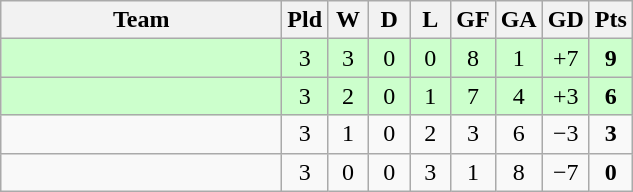<table class="wikitable" style="text-align:center;">
<tr>
<th width=180>Team</th>
<th width=20>Pld</th>
<th width=20>W</th>
<th width=20>D</th>
<th width=20>L</th>
<th width=20>GF</th>
<th width=20>GA</th>
<th width=20>GD</th>
<th width=20>Pts</th>
</tr>
<tr bgcolor="ccffcc">
<td align="left"></td>
<td>3</td>
<td>3</td>
<td>0</td>
<td>0</td>
<td>8</td>
<td>1</td>
<td>+7</td>
<td><strong>9</strong></td>
</tr>
<tr bgcolor="ccffcc">
<td align="left"></td>
<td>3</td>
<td>2</td>
<td>0</td>
<td>1</td>
<td>7</td>
<td>4</td>
<td>+3</td>
<td><strong>6</strong></td>
</tr>
<tr>
<td align="left"></td>
<td>3</td>
<td>1</td>
<td>0</td>
<td>2</td>
<td>3</td>
<td>6</td>
<td>−3</td>
<td><strong>3</strong></td>
</tr>
<tr>
<td align="left"></td>
<td>3</td>
<td>0</td>
<td>0</td>
<td>3</td>
<td>1</td>
<td>8</td>
<td>−7</td>
<td><strong>0</strong></td>
</tr>
</table>
